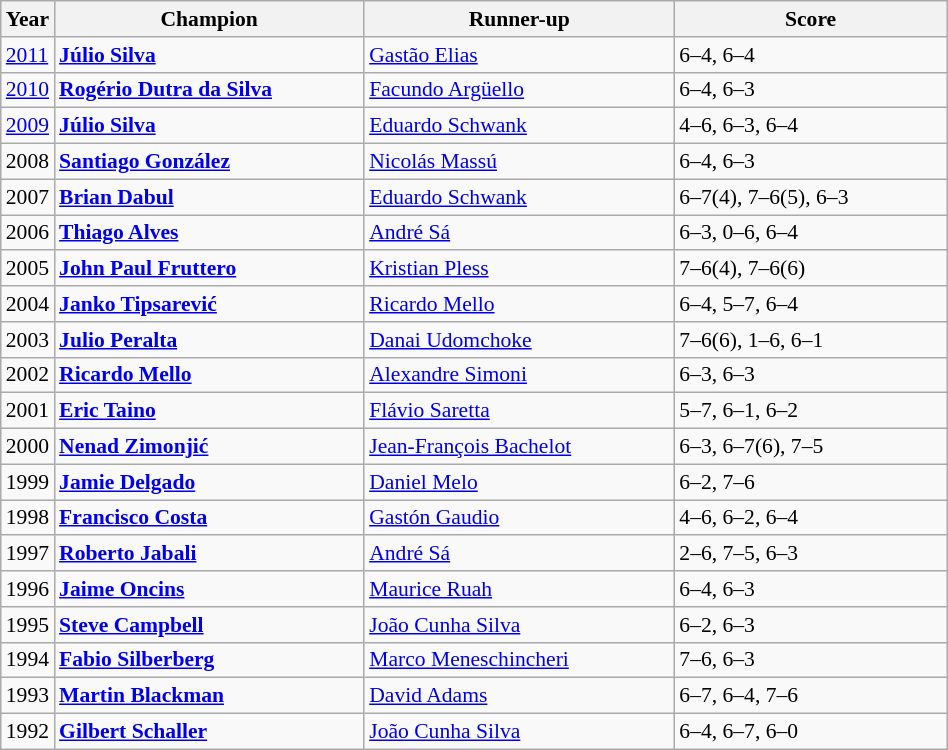<table class="wikitable" style="font-size:90%">
<tr>
<th>Year</th>
<th width="200">Champion</th>
<th width="200">Runner-up</th>
<th width="175">Score</th>
</tr>
<tr>
<td><a href='#'>2011</a></td>
<td> <strong><a href='#'>Júlio Silva</a></strong></td>
<td> <a href='#'>Gastão Elias</a></td>
<td>6–4, 6–4</td>
</tr>
<tr>
<td><a href='#'>2010</a></td>
<td> <strong><a href='#'>Rogério Dutra da Silva</a></strong></td>
<td> <a href='#'>Facundo Argüello</a></td>
<td>6–4, 6–3</td>
</tr>
<tr>
<td><a href='#'>2009</a></td>
<td> <strong><a href='#'>Júlio Silva</a></strong></td>
<td> <a href='#'>Eduardo Schwank</a></td>
<td>4–6, 6–3, 6–4</td>
</tr>
<tr>
<td>2008</td>
<td> <strong><a href='#'>Santiago González</a></strong></td>
<td> <a href='#'>Nicolás Massú</a></td>
<td>6–4, 6–3</td>
</tr>
<tr>
<td>2007</td>
<td> <strong><a href='#'>Brian Dabul</a></strong></td>
<td> <a href='#'>Eduardo Schwank</a></td>
<td>6–7(4), 7–6(5), 6–3</td>
</tr>
<tr>
<td>2006</td>
<td> <strong><a href='#'>Thiago Alves</a></strong></td>
<td> <a href='#'>André Sá</a></td>
<td>6–3, 0–6, 6–4</td>
</tr>
<tr>
<td>2005</td>
<td> <strong><a href='#'>John Paul Fruttero</a></strong></td>
<td> <a href='#'>Kristian Pless</a></td>
<td>7–6(4), 7–6(6)</td>
</tr>
<tr>
<td>2004</td>
<td> <strong><a href='#'>Janko Tipsarević</a></strong></td>
<td> <a href='#'>Ricardo Mello</a></td>
<td>6–4, 5–7, 6–4</td>
</tr>
<tr>
<td>2003</td>
<td> <strong><a href='#'>Julio Peralta</a></strong></td>
<td> <a href='#'>Danai Udomchoke</a></td>
<td>7–6(6), 1–6, 6–1</td>
</tr>
<tr>
<td>2002</td>
<td> <strong><a href='#'>Ricardo Mello</a></strong></td>
<td> <a href='#'>Alexandre Simoni</a></td>
<td>6–3, 6–3</td>
</tr>
<tr>
<td>2001</td>
<td> <strong><a href='#'>Eric Taino</a></strong></td>
<td> <a href='#'>Flávio Saretta</a></td>
<td>5–7, 6–1, 6–2</td>
</tr>
<tr>
<td>2000</td>
<td> <strong><a href='#'>Nenad Zimonjić</a></strong></td>
<td> <a href='#'>Jean-François Bachelot</a></td>
<td>6–3, 6–7(6), 7–5</td>
</tr>
<tr>
<td>1999</td>
<td> <strong><a href='#'>Jamie Delgado</a></strong></td>
<td> <a href='#'>Daniel Melo</a></td>
<td>6–2, 7–6</td>
</tr>
<tr>
<td>1998</td>
<td> <strong><a href='#'>Francisco Costa</a></strong></td>
<td> <a href='#'>Gastón Gaudio</a></td>
<td>4–6, 6–2, 6–4</td>
</tr>
<tr>
<td>1997</td>
<td> <strong><a href='#'>Roberto Jabali</a></strong></td>
<td> <a href='#'>André Sá</a></td>
<td>2–6, 7–5, 6–3</td>
</tr>
<tr>
<td>1996</td>
<td> <strong><a href='#'>Jaime Oncins</a></strong></td>
<td> <a href='#'>Maurice Ruah</a></td>
<td>6–4, 6–3</td>
</tr>
<tr>
<td>1995</td>
<td> <strong><a href='#'>Steve Campbell</a></strong></td>
<td> <a href='#'>João Cunha Silva</a></td>
<td>6–2, 6–3</td>
</tr>
<tr>
<td>1994</td>
<td> <strong><a href='#'>Fabio Silberberg</a></strong></td>
<td> <a href='#'>Marco Meneschincheri</a></td>
<td>7–6, 6–3</td>
</tr>
<tr>
<td>1993</td>
<td> <strong><a href='#'>Martin Blackman</a></strong></td>
<td> <a href='#'>David Adams</a></td>
<td>6–7, 6–4, 7–6</td>
</tr>
<tr>
<td>1992</td>
<td> <strong><a href='#'>Gilbert Schaller</a></strong></td>
<td> <a href='#'>João Cunha Silva</a></td>
<td>6–4, 6–7, 6–0</td>
</tr>
</table>
